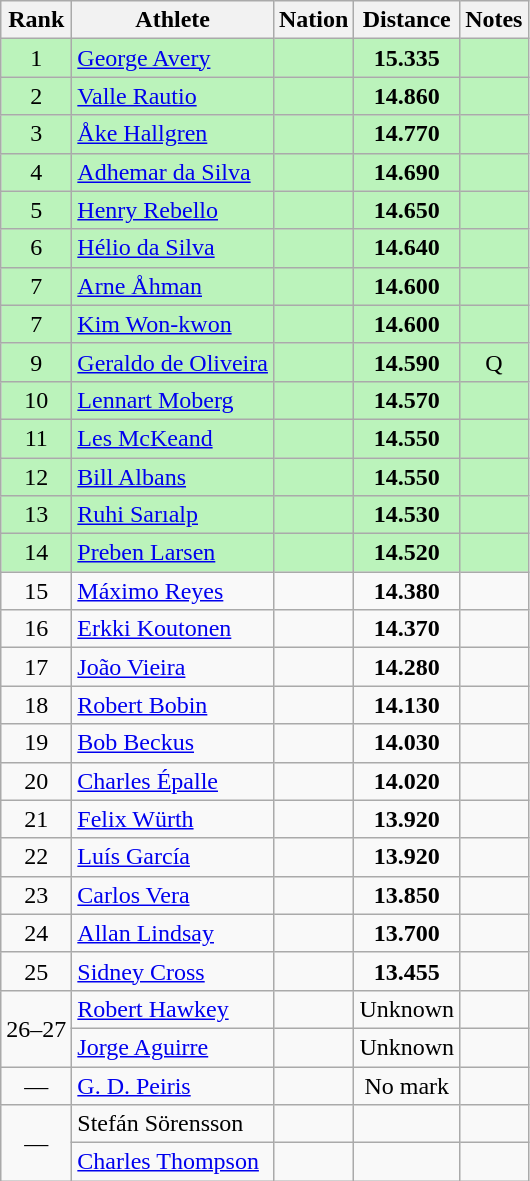<table class="wikitable sortable" style="text-align:center">
<tr>
<th>Rank</th>
<th>Athlete</th>
<th>Nation</th>
<th>Distance</th>
<th class="unsortable">Notes</th>
</tr>
<tr bgcolor=bbf3bb>
<td>1</td>
<td align=left><a href='#'>George Avery</a></td>
<td align=left></td>
<td><strong>15.335</strong></td>
<td></td>
</tr>
<tr bgcolor=bbf3bb>
<td>2</td>
<td align=left><a href='#'>Valle Rautio</a></td>
<td align=left></td>
<td><strong>14.860</strong></td>
<td></td>
</tr>
<tr bgcolor=bbf3bb>
<td>3</td>
<td align=left><a href='#'>Åke Hallgren</a></td>
<td align=left></td>
<td><strong>14.770</strong></td>
<td></td>
</tr>
<tr bgcolor=bbf3bb>
<td>4</td>
<td align=left><a href='#'>Adhemar da Silva</a></td>
<td align=left></td>
<td><strong>14.690</strong></td>
<td></td>
</tr>
<tr bgcolor=bbf3bb>
<td>5</td>
<td align=left><a href='#'>Henry Rebello</a></td>
<td align=left></td>
<td><strong>14.650</strong></td>
<td></td>
</tr>
<tr bgcolor=bbf3bb>
<td>6</td>
<td align=left><a href='#'>Hélio da Silva</a></td>
<td align=left></td>
<td><strong>14.640</strong></td>
<td></td>
</tr>
<tr bgcolor=bbf3bb>
<td>7</td>
<td align=left><a href='#'>Arne Åhman</a></td>
<td align=left></td>
<td><strong>14.600</strong></td>
<td></td>
</tr>
<tr bgcolor=bbf3bb>
<td>7</td>
<td align=left><a href='#'>Kim Won-kwon</a></td>
<td align=left></td>
<td><strong>14.600</strong></td>
<td></td>
</tr>
<tr bgcolor=bbf3bb>
<td>9</td>
<td align=left><a href='#'>Geraldo de Oliveira</a></td>
<td align=left></td>
<td><strong>14.590</strong></td>
<td>Q</td>
</tr>
<tr bgcolor=bbf3bb>
<td>10</td>
<td align=left><a href='#'>Lennart Moberg</a></td>
<td align=left></td>
<td><strong>14.570</strong></td>
<td></td>
</tr>
<tr bgcolor=bbf3bb>
<td>11</td>
<td align=left><a href='#'>Les McKeand</a></td>
<td align=left></td>
<td><strong>14.550</strong></td>
<td></td>
</tr>
<tr bgcolor=bbf3bb>
<td>12</td>
<td align=left><a href='#'>Bill Albans</a></td>
<td align=left></td>
<td><strong>14.550</strong></td>
<td></td>
</tr>
<tr bgcolor=bbf3bb>
<td>13</td>
<td align=left><a href='#'>Ruhi Sarıalp</a></td>
<td align=left></td>
<td><strong>14.530</strong></td>
<td></td>
</tr>
<tr bgcolor=bbf3bb>
<td>14</td>
<td align=left><a href='#'>Preben Larsen</a></td>
<td align=left></td>
<td><strong>14.520</strong></td>
<td></td>
</tr>
<tr>
<td>15</td>
<td align=left><a href='#'>Máximo Reyes</a></td>
<td align=left></td>
<td><strong>14.380</strong></td>
<td></td>
</tr>
<tr>
<td>16</td>
<td align=left><a href='#'>Erkki Koutonen</a></td>
<td align=left></td>
<td><strong>14.370</strong></td>
<td></td>
</tr>
<tr>
<td>17</td>
<td align=left><a href='#'>João Vieira</a></td>
<td align=left></td>
<td><strong>14.280</strong></td>
<td></td>
</tr>
<tr>
<td>18</td>
<td align=left><a href='#'>Robert Bobin</a></td>
<td align=left></td>
<td><strong>14.130</strong></td>
<td></td>
</tr>
<tr>
<td>19</td>
<td align=left><a href='#'>Bob Beckus</a></td>
<td align=left></td>
<td><strong>14.030</strong></td>
<td></td>
</tr>
<tr>
<td>20</td>
<td align=left><a href='#'>Charles Épalle</a></td>
<td align=left></td>
<td><strong>14.020</strong></td>
<td></td>
</tr>
<tr>
<td>21</td>
<td align=left><a href='#'>Felix Würth</a></td>
<td align=left></td>
<td><strong>13.920</strong></td>
<td></td>
</tr>
<tr>
<td>22</td>
<td align=left><a href='#'>Luís García</a></td>
<td align=left></td>
<td><strong>13.920</strong></td>
<td></td>
</tr>
<tr>
<td>23</td>
<td align=left><a href='#'>Carlos Vera</a></td>
<td align=left></td>
<td><strong>13.850</strong></td>
<td></td>
</tr>
<tr>
<td>24</td>
<td align=left><a href='#'>Allan Lindsay</a></td>
<td align=left></td>
<td><strong>13.700</strong></td>
<td></td>
</tr>
<tr>
<td>25</td>
<td align=left><a href='#'>Sidney Cross</a></td>
<td align=left></td>
<td><strong>13.455</strong></td>
<td></td>
</tr>
<tr>
<td rowspan=2>26–27</td>
<td align=left><a href='#'>Robert Hawkey</a></td>
<td align=left></td>
<td data-sort-value=13.000>Unknown</td>
<td></td>
</tr>
<tr>
<td align=left><a href='#'>Jorge Aguirre</a></td>
<td align=left></td>
<td data-sort-value=13.000>Unknown</td>
<td></td>
</tr>
<tr>
<td data-sort-value=28>—</td>
<td align=left><a href='#'>G. D. Peiris</a></td>
<td align=left></td>
<td data-sort-value=1.00>No mark</td>
<td></td>
</tr>
<tr>
<td rowspan=2 data-sort-value=29>—</td>
<td align=left>Stefán Sörensson</td>
<td align=left></td>
<td data-sort-value=0.00></td>
<td></td>
</tr>
<tr>
<td align=left><a href='#'>Charles Thompson</a></td>
<td align=left></td>
<td data-sort-value=0.00></td>
<td></td>
</tr>
</table>
